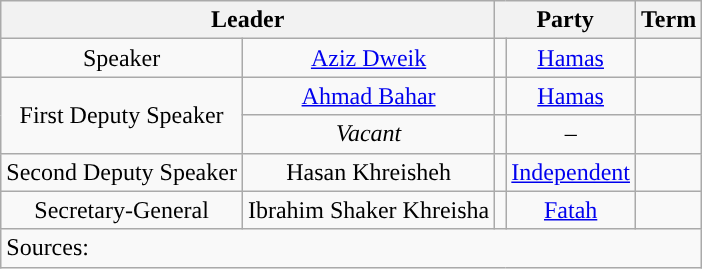<table class=wikitable style="text-align:center">
<tr>
<th colspan=2>Leader</th>
<th colspan=2>Party</th>
<th>Term</th>
</tr>
<tr>
<td>Speaker</td>
<td><a href='#'>Aziz Dweik</a></td>
<td style="background:"></td>
<td><a href='#'>Hamas</a></td>
<td></td>
</tr>
<tr>
<td rowspan=2>First Deputy Speaker</td>
<td><a href='#'>Ahmad Bahar</a></td>
<td style="background:"></td>
<td><a href='#'>Hamas</a></td>
<td></td>
</tr>
<tr>
<td><em>Vacant</em></td>
<td style="background:"></td>
<td>–</td>
<td></td>
</tr>
<tr>
<td>Second Deputy Speaker</td>
<td>Hasan Khreisheh</td>
<td style="background:"></td>
<td><a href='#'>Independent</a></td>
<td></td>
</tr>
<tr>
<td>Secretary-General</td>
<td>Ibrahim Shaker Khreisha</td>
<td style="background:"></td>
<td><a href='#'>Fatah</a></td>
<td></td>
</tr>
<tr>
<td align=left colspan=6>Sources:  </td>
</tr>
</table>
